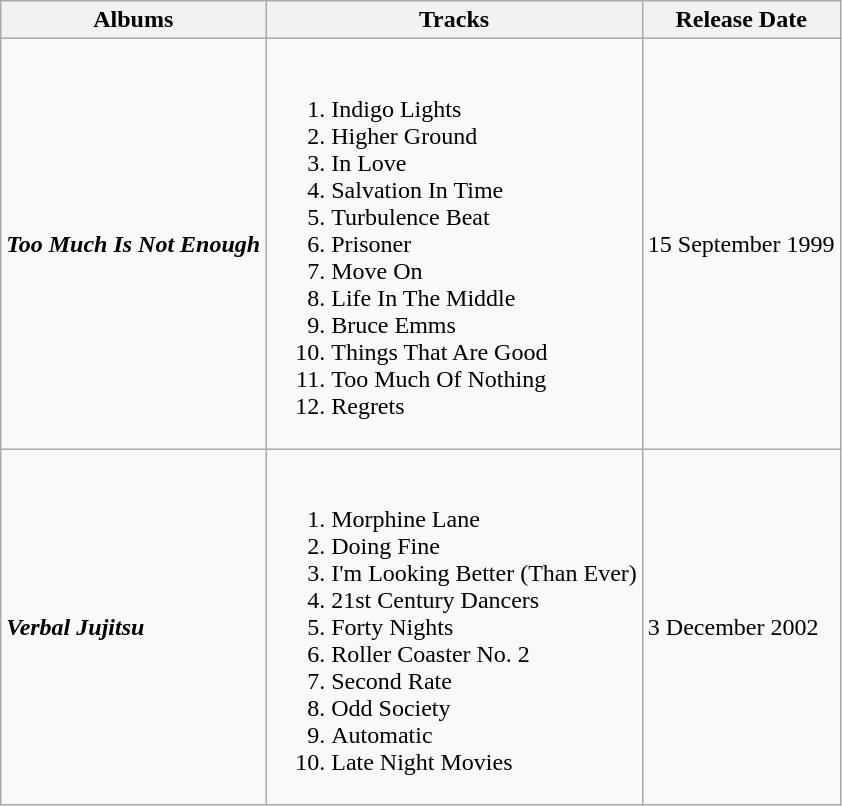<table class="wikitable">
<tr>
<th>Albums</th>
<th>Tracks</th>
<th>Release Date</th>
</tr>
<tr>
<td><strong><em>Too Much Is Not Enough</em></strong></td>
<td><br><ol><li>Indigo Lights</li><li>Higher Ground</li><li>In Love</li><li>Salvation In Time</li><li>Turbulence Beat</li><li>Prisoner</li><li>Move On</li><li>Life In The Middle</li><li>Bruce Emms</li><li>Things That Are Good</li><li>Too Much Of Nothing</li><li>Regrets</li></ol></td>
<td>15 September 1999</td>
</tr>
<tr>
<td><strong><em>Verbal Jujitsu</em></strong></td>
<td><br><ol><li>Morphine Lane</li><li>Doing Fine</li><li>I'm Looking Better (Than Ever)</li><li>21st Century Dancers</li><li>Forty Nights</li><li>Roller Coaster No. 2</li><li>Second Rate</li><li>Odd Society</li><li>Automatic</li><li>Late Night Movies</li></ol></td>
<td>3 December 2002</td>
</tr>
</table>
